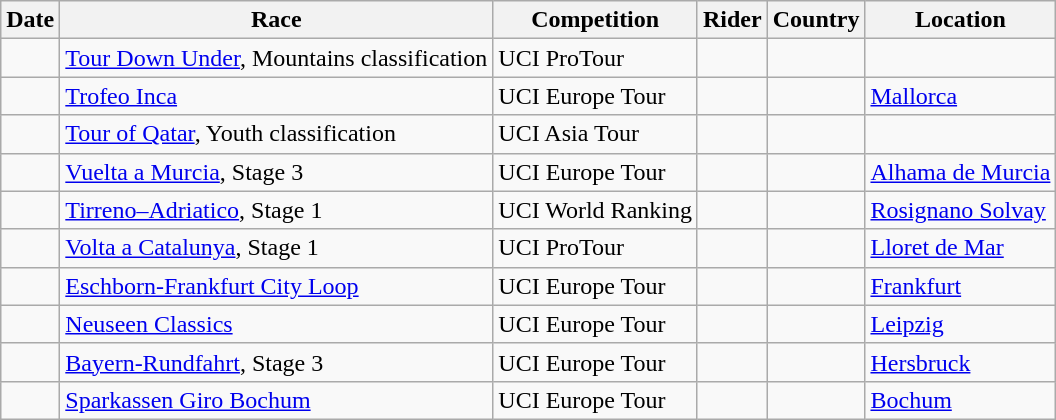<table class="wikitable sortable">
<tr>
<th>Date</th>
<th>Race</th>
<th>Competition</th>
<th>Rider</th>
<th>Country</th>
<th>Location</th>
</tr>
<tr>
<td></td>
<td><a href='#'>Tour Down Under</a>, Mountains classification</td>
<td>UCI ProTour</td>
<td></td>
<td></td>
<td></td>
</tr>
<tr>
<td></td>
<td><a href='#'>Trofeo Inca</a></td>
<td>UCI Europe Tour</td>
<td></td>
<td></td>
<td><a href='#'>Mallorca</a></td>
</tr>
<tr>
<td></td>
<td><a href='#'>Tour of Qatar</a>, Youth classification</td>
<td>UCI Asia Tour</td>
<td></td>
<td></td>
<td></td>
</tr>
<tr>
<td></td>
<td><a href='#'>Vuelta a Murcia</a>, Stage 3</td>
<td>UCI Europe Tour</td>
<td></td>
<td></td>
<td><a href='#'>Alhama de Murcia</a></td>
</tr>
<tr>
<td></td>
<td><a href='#'>Tirreno–Adriatico</a>, Stage 1</td>
<td>UCI World Ranking</td>
<td></td>
<td></td>
<td><a href='#'>Rosignano Solvay</a></td>
</tr>
<tr>
<td></td>
<td><a href='#'>Volta a Catalunya</a>, Stage 1</td>
<td>UCI ProTour</td>
<td></td>
<td></td>
<td><a href='#'>Lloret de Mar</a></td>
</tr>
<tr>
<td></td>
<td><a href='#'>Eschborn-Frankfurt City Loop</a></td>
<td>UCI Europe Tour</td>
<td></td>
<td></td>
<td><a href='#'>Frankfurt</a></td>
</tr>
<tr>
<td></td>
<td><a href='#'>Neuseen Classics</a></td>
<td>UCI Europe Tour</td>
<td></td>
<td></td>
<td><a href='#'>Leipzig</a></td>
</tr>
<tr>
<td></td>
<td><a href='#'>Bayern-Rundfahrt</a>, Stage 3</td>
<td>UCI Europe Tour</td>
<td></td>
<td></td>
<td><a href='#'>Hersbruck</a></td>
</tr>
<tr>
<td></td>
<td><a href='#'>Sparkassen Giro Bochum</a></td>
<td>UCI Europe Tour</td>
<td></td>
<td></td>
<td><a href='#'>Bochum</a></td>
</tr>
</table>
